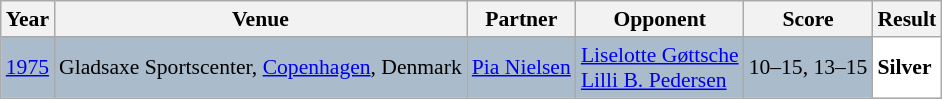<table class="sortable wikitable" style="font-size: 90%;">
<tr>
<th>Year</th>
<th>Venue</th>
<th>Partner</th>
<th>Opponent</th>
<th>Score</th>
<th>Result</th>
</tr>
<tr style="background:#AABBCC">
<td align="center"><a href='#'>1975</a></td>
<td align="left">Gladsaxe Sportscenter, <a href='#'>Copenhagen</a>, Denmark</td>
<td align="left"> <a href='#'>Pia Nielsen</a></td>
<td align="left"> <a href='#'>Liselotte Gøttsche</a><br> <a href='#'>Lilli B. Pedersen</a></td>
<td align="left">10–15, 13–15</td>
<td style="text-align:left; background: white"> <strong>Silver</strong></td>
</tr>
</table>
